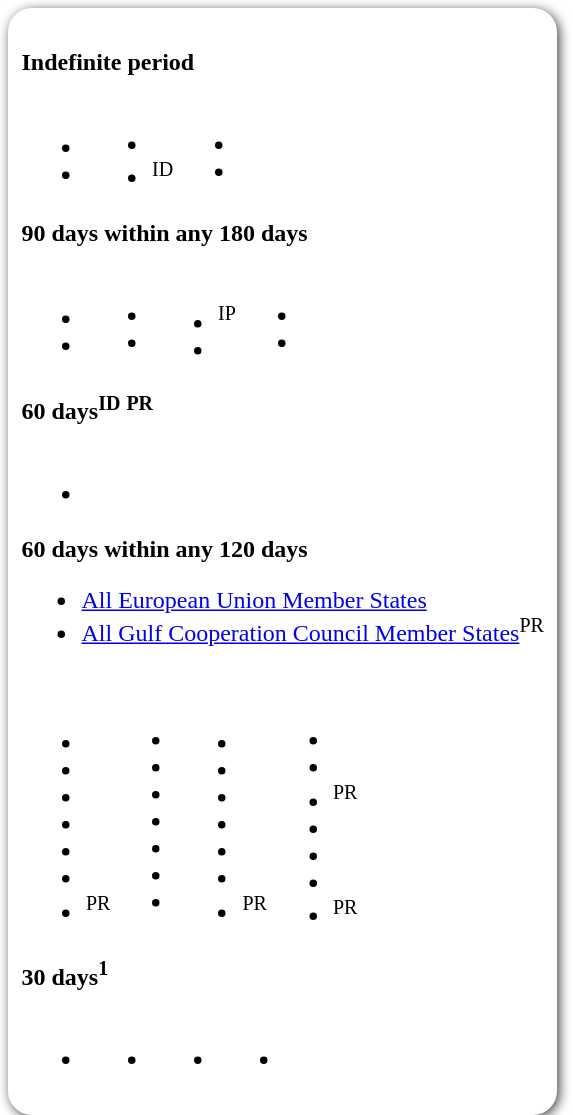<table style=" border-radius:1em; box-shadow: 0.1em 0.1em 0.5em rgba(0,0,0,0.75); background-color: white; border: 1px solid white; padding: 5px;">
<tr style="vertical-align:top;">
<td><br><strong>Indefinite period</strong><table>
<tr>
<td><br><ul><li></li><li></li></ul></td>
<td valign="top"><br><ul><li></li><li><sup>ID</sup></li></ul></td>
<td valign="top"><br><ul><li></li><li></li></ul></td>
</tr>
</table>
<strong>90 days within any 180 days</strong><table>
<tr>
<td><br><ul><li></li><li></li></ul></td>
<td valign="top"><br><ul><li></li><li></li></ul></td>
<td valign="top"><br><ul><li><sup>IP</sup></li><li></li></ul></td>
<td valign="top"><br><ul><li></li><li></li></ul></td>
</tr>
</table>
<strong>60 days<sup>ID</sup> <sup>PR</sup></strong><table>
<tr>
<td><br><ul><li></li></ul></td>
<td></td>
</tr>
</table>
<strong>60 days within any 120 days</strong><ul><li> <a href='#'>All European Union Member States</a></li><li> <a href='#'>All Gulf Cooperation Council Member States</a><sup>PR</sup></li></ul><table>
<tr>
<td><br><ul><li></li><li></li><li></li><li></li><li></li><li></li><li><sup>PR</sup></li></ul></td>
<td valign="top"><br><ul><li></li><li></li><li></li><li></li><li></li><li></li><li></li></ul></td>
<td valign"top"><br><ul><li></li><li></li><li></li><li></li><li></li><li></li><li><sup>PR</sup></li></ul></td>
<td valign="top"><br><ul><li></li><li></li><li><sup>PR</sup></li><li></li><li></li><li></li><li><sup>PR</sup></li></ul></td>
</tr>
</table>
<strong>30 days<sup>1</sup></strong><table>
<tr>
<td><br><ul><li></li></ul></td>
<td valign="top"><br><ul><li></li></ul></td>
<td valign="top"><br><ul><li></li></ul></td>
<td valign="top"><br><ul><li></li></ul></td>
</tr>
</table>
</td>
</tr>
</table>
